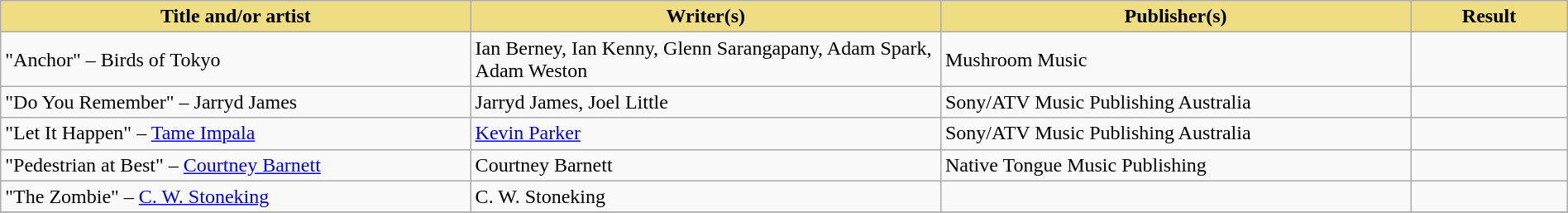<table class="wikitable" width=100%>
<tr>
<th style="width:30%;background:#EEDD82;">Title and/or artist</th>
<th style="width:30%;background:#EEDD82;">Writer(s)</th>
<th style="width:30%;background:#EEDD82;">Publisher(s)</th>
<th style="width:10%;background:#EEDD82;">Result</th>
</tr>
<tr>
<td>"Anchor" – Birds of Tokyo</td>
<td>Ian Berney, Ian Kenny, Glenn Sarangapany, Adam Spark, Adam Weston</td>
<td>Mushroom Music</td>
<td></td>
</tr>
<tr>
<td>"Do You Remember" – Jarryd James</td>
<td>Jarryd James, Joel Little</td>
<td>Sony/ATV Music Publishing Australia</td>
<td></td>
</tr>
<tr>
<td>"Let It Happen" – <a href='#'>Tame Impala</a></td>
<td><a href='#'>Kevin Parker</a></td>
<td>Sony/ATV Music Publishing Australia</td>
<td></td>
</tr>
<tr>
<td>"Pedestrian at Best" – <a href='#'>Courtney Barnett</a></td>
<td>Courtney Barnett</td>
<td>Native Tongue Music Publishing</td>
<td></td>
</tr>
<tr>
<td>"The Zombie" – <a href='#'>C. W. Stoneking</a></td>
<td>C. W. Stoneking</td>
<td></td>
<td></td>
</tr>
<tr>
</tr>
</table>
